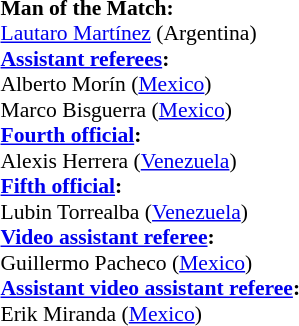<table width=50% style="font-size:90%">
<tr>
<td><br><strong>Man of the Match:</strong>
<br><a href='#'>Lautaro Martínez</a> (Argentina)<br><strong><a href='#'>Assistant referees</a>:</strong>
<br>Alberto Morín (<a href='#'>Mexico</a>)
<br>Marco Bisguerra (<a href='#'>Mexico</a>)
<br><strong><a href='#'>Fourth official</a>:</strong>
<br>Alexis Herrera (<a href='#'>Venezuela</a>)
<br><strong><a href='#'>Fifth official</a>:</strong>
<br>Lubin Torrealba (<a href='#'>Venezuela</a>)
<br><strong><a href='#'>Video assistant referee</a>:</strong>
<br>Guillermo Pacheco (<a href='#'>Mexico</a>)
<br><strong><a href='#'>Assistant video assistant referee</a>:</strong>
<br>Erik Miranda (<a href='#'>Mexico</a>)</td>
</tr>
</table>
